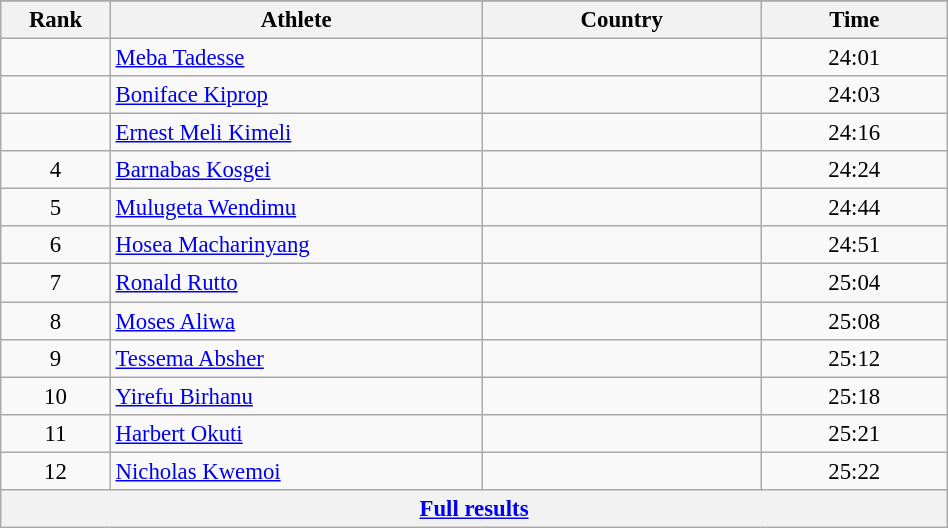<table class="wikitable sortable" style=" text-align:center; font-size:95%;" width="50%">
<tr>
</tr>
<tr>
<th width=5%>Rank</th>
<th width=20%>Athlete</th>
<th width=15%>Country</th>
<th width=10%>Time</th>
</tr>
<tr>
<td align=center></td>
<td align=left><a href='#'>Meba Tadesse</a></td>
<td align=left></td>
<td>24:01</td>
</tr>
<tr>
<td align=center></td>
<td align=left><a href='#'>Boniface Kiprop</a></td>
<td align=left></td>
<td>24:03</td>
</tr>
<tr>
<td align=center></td>
<td align=left><a href='#'>Ernest Meli Kimeli</a></td>
<td align=left></td>
<td>24:16</td>
</tr>
<tr>
<td align=center>4</td>
<td align=left><a href='#'>Barnabas Kosgei</a></td>
<td align=left></td>
<td>24:24</td>
</tr>
<tr>
<td align=center>5</td>
<td align=left><a href='#'>Mulugeta Wendimu</a></td>
<td align=left></td>
<td>24:44</td>
</tr>
<tr>
<td align=center>6</td>
<td align=left><a href='#'>Hosea Macharinyang</a></td>
<td align=left></td>
<td>24:51</td>
</tr>
<tr>
<td align=center>7</td>
<td align=left><a href='#'>Ronald Rutto</a></td>
<td align=left></td>
<td>25:04</td>
</tr>
<tr>
<td align=center>8</td>
<td align=left><a href='#'>Moses Aliwa</a></td>
<td align=left></td>
<td>25:08</td>
</tr>
<tr>
<td align=center>9</td>
<td align=left><a href='#'>Tessema Absher</a></td>
<td align=left></td>
<td>25:12</td>
</tr>
<tr>
<td align=center>10</td>
<td align=left><a href='#'>Yirefu Birhanu</a></td>
<td align=left></td>
<td>25:18</td>
</tr>
<tr>
<td align=center>11</td>
<td align=left><a href='#'>Harbert Okuti</a></td>
<td align=left></td>
<td>25:21</td>
</tr>
<tr>
<td align=center>12</td>
<td align=left><a href='#'>Nicholas Kwemoi</a></td>
<td align=left></td>
<td>25:22</td>
</tr>
<tr class="sortbottom">
<th colspan=4 align=center><a href='#'>Full results</a></th>
</tr>
</table>
